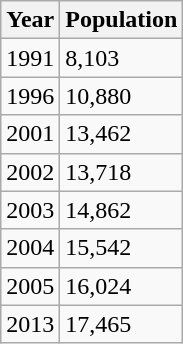<table class="wikitable">
<tr>
<th>Year</th>
<th>Population</th>
</tr>
<tr>
<td>1991</td>
<td>8,103</td>
</tr>
<tr>
<td>1996</td>
<td>10,880</td>
</tr>
<tr>
<td>2001</td>
<td>13,462</td>
</tr>
<tr>
<td>2002</td>
<td>13,718</td>
</tr>
<tr>
<td>2003</td>
<td>14,862</td>
</tr>
<tr>
<td>2004</td>
<td>15,542</td>
</tr>
<tr>
<td>2005</td>
<td>16,024</td>
</tr>
<tr>
<td>2013</td>
<td>17,465</td>
</tr>
</table>
